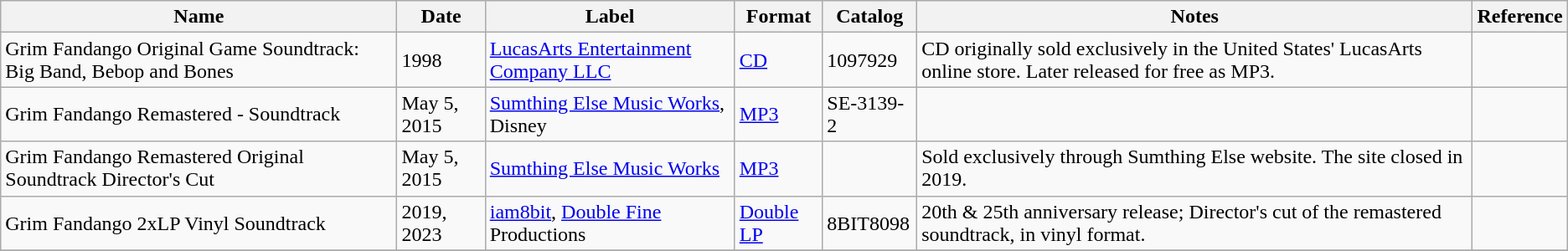<table class="wikitable">
<tr>
<th>Name</th>
<th>Date</th>
<th>Label</th>
<th>Format</th>
<th>Catalog</th>
<th>Notes</th>
<th>Reference</th>
</tr>
<tr>
<td>Grim Fandango Original Game Soundtrack: Big Band, Bebop and Bones</td>
<td>1998</td>
<td><a href='#'>LucasArts Entertainment Company LLC</a></td>
<td><a href='#'>CD</a></td>
<td>1097929</td>
<td>CD originally sold exclusively in the United States' LucasArts online store. Later released for free as MP3.</td>
<td></td>
</tr>
<tr>
<td>Grim Fandango Remastered - Soundtrack</td>
<td>May 5, 2015</td>
<td><a href='#'>Sumthing Else Music Works</a>, Disney</td>
<td><a href='#'>MP3</a></td>
<td>SE-3139-2</td>
<td></td>
<td></td>
</tr>
<tr>
<td>Grim Fandango Remastered Original Soundtrack Director's Cut</td>
<td>May 5, 2015</td>
<td><a href='#'>Sumthing Else Music Works</a></td>
<td><a href='#'>MP3</a></td>
<td></td>
<td>Sold exclusively through Sumthing Else website. The site closed in 2019.</td>
<td></td>
</tr>
<tr>
<td>Grim Fandango 2xLP Vinyl Soundtrack</td>
<td>2019, 2023</td>
<td><a href='#'>iam8bit</a>, <a href='#'>Double Fine</a> Productions</td>
<td><a href='#'>Double LP</a></td>
<td>8BIT8098</td>
<td>20th & 25th anniversary release; Director's cut of the remastered soundtrack, in vinyl format.</td>
<td></td>
</tr>
<tr>
</tr>
</table>
